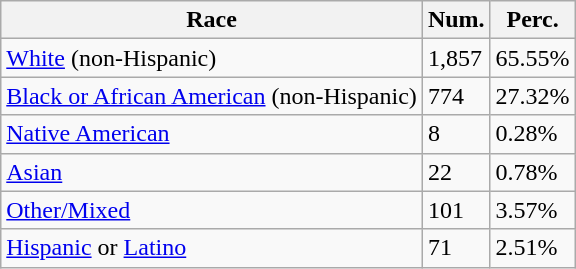<table class="wikitable">
<tr>
<th>Race</th>
<th>Num.</th>
<th>Perc.</th>
</tr>
<tr>
<td><a href='#'>White</a> (non-Hispanic)</td>
<td>1,857</td>
<td>65.55%</td>
</tr>
<tr>
<td><a href='#'>Black or African American</a> (non-Hispanic)</td>
<td>774</td>
<td>27.32%</td>
</tr>
<tr>
<td><a href='#'>Native American</a></td>
<td>8</td>
<td>0.28%</td>
</tr>
<tr>
<td><a href='#'>Asian</a></td>
<td>22</td>
<td>0.78%</td>
</tr>
<tr>
<td><a href='#'>Other/Mixed</a></td>
<td>101</td>
<td>3.57%</td>
</tr>
<tr>
<td><a href='#'>Hispanic</a> or <a href='#'>Latino</a></td>
<td>71</td>
<td>2.51%</td>
</tr>
</table>
